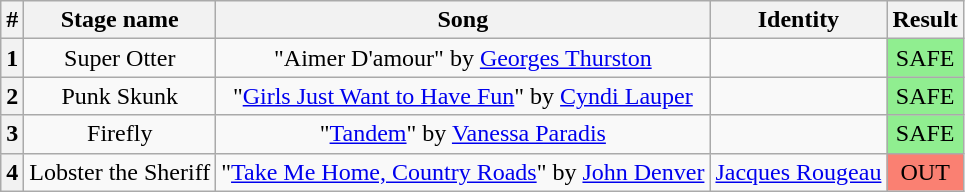<table class="wikitable plainrowheaders" style="text-align: center">
<tr>
<th>#</th>
<th>Stage name</th>
<th>Song</th>
<th>Identity</th>
<th>Result</th>
</tr>
<tr>
<th>1</th>
<td>Super Otter</td>
<td>"Aimer D'amour" by <a href='#'>Georges Thurston</a></td>
<td></td>
<td bgcolor="lightgreen">SAFE</td>
</tr>
<tr>
<th>2</th>
<td>Punk Skunk</td>
<td>"<a href='#'>Girls Just Want to Have Fun</a>" by <a href='#'>Cyndi Lauper</a></td>
<td></td>
<td bgcolor="lightgreen">SAFE</td>
</tr>
<tr>
<th>3</th>
<td>Firefly</td>
<td>"<a href='#'>Tandem</a>" by <a href='#'>Vanessa Paradis</a></td>
<td></td>
<td bgcolor="lightgreen">SAFE</td>
</tr>
<tr>
<th>4</th>
<td>Lobster the Sheriff</td>
<td>"<a href='#'>Take Me Home, Country Roads</a>" by <a href='#'>John Denver</a></td>
<td><a href='#'>Jacques Rougeau</a></td>
<td bgcolor="salmon">OUT</td>
</tr>
</table>
